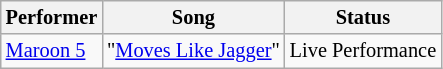<table class="wikitable" style="font-size:85%">
<tr>
<th>Performer</th>
<th>Song</th>
<th>Status</th>
</tr>
<tr>
<td> <a href='#'>Maroon 5</a></td>
<td>"<a href='#'>Moves Like Jagger</a>"</td>
<td>Live Performance</td>
</tr>
</table>
